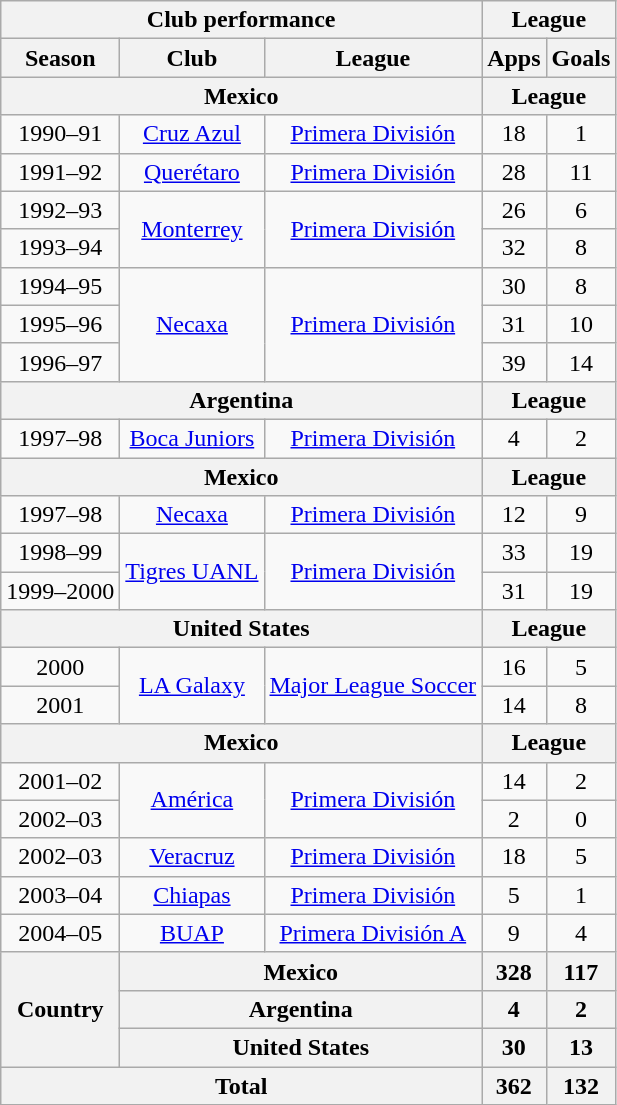<table class="wikitable" style="text-align:center;">
<tr>
<th colspan=3>Club performance</th>
<th colspan=2>League</th>
</tr>
<tr>
<th>Season</th>
<th>Club</th>
<th>League</th>
<th>Apps</th>
<th>Goals</th>
</tr>
<tr>
<th colspan=3>Mexico</th>
<th colspan=2>League</th>
</tr>
<tr>
<td>1990–91</td>
<td><a href='#'>Cruz Azul</a></td>
<td><a href='#'>Primera División</a></td>
<td>18</td>
<td>1</td>
</tr>
<tr>
<td>1991–92</td>
<td><a href='#'>Querétaro</a></td>
<td><a href='#'>Primera División</a></td>
<td>28</td>
<td>11</td>
</tr>
<tr>
<td>1992–93</td>
<td rowspan="2"><a href='#'>Monterrey</a></td>
<td rowspan="2"><a href='#'>Primera División</a></td>
<td>26</td>
<td>6</td>
</tr>
<tr>
<td>1993–94</td>
<td>32</td>
<td>8</td>
</tr>
<tr>
<td>1994–95</td>
<td rowspan="3"><a href='#'>Necaxa</a></td>
<td rowspan="3"><a href='#'>Primera División</a></td>
<td>30</td>
<td>8</td>
</tr>
<tr>
<td>1995–96</td>
<td>31</td>
<td>10</td>
</tr>
<tr>
<td>1996–97</td>
<td>39</td>
<td>14</td>
</tr>
<tr>
<th colspan=3>Argentina</th>
<th colspan=2>League</th>
</tr>
<tr>
<td>1997–98</td>
<td><a href='#'>Boca Juniors</a></td>
<td><a href='#'>Primera División</a></td>
<td>4</td>
<td>2</td>
</tr>
<tr>
<th colspan=3>Mexico</th>
<th colspan=2>League</th>
</tr>
<tr>
<td>1997–98</td>
<td><a href='#'>Necaxa</a></td>
<td><a href='#'>Primera División</a></td>
<td>12</td>
<td>9</td>
</tr>
<tr>
<td>1998–99</td>
<td rowspan="2"><a href='#'>Tigres UANL</a></td>
<td rowspan="2"><a href='#'>Primera División</a></td>
<td>33</td>
<td>19</td>
</tr>
<tr>
<td>1999–2000</td>
<td>31</td>
<td>19</td>
</tr>
<tr>
<th colspan=3>United States</th>
<th colspan=2>League</th>
</tr>
<tr>
<td>2000</td>
<td rowspan="2"><a href='#'>LA Galaxy</a></td>
<td rowspan="2"><a href='#'>Major League Soccer</a></td>
<td>16</td>
<td>5</td>
</tr>
<tr>
<td>2001</td>
<td>14</td>
<td>8</td>
</tr>
<tr>
<th colspan="3">Mexico</th>
<th colspan="2">League</th>
</tr>
<tr>
<td>2001–02</td>
<td rowspan="2"><a href='#'>América</a></td>
<td rowspan="2"><a href='#'>Primera División</a></td>
<td>14</td>
<td>2</td>
</tr>
<tr>
<td>2002–03</td>
<td>2</td>
<td>0</td>
</tr>
<tr>
<td>2002–03</td>
<td><a href='#'>Veracruz</a></td>
<td><a href='#'>Primera División</a></td>
<td>18</td>
<td>5</td>
</tr>
<tr>
<td>2003–04</td>
<td><a href='#'>Chiapas</a></td>
<td><a href='#'>Primera División</a></td>
<td>5</td>
<td>1</td>
</tr>
<tr>
<td>2004–05</td>
<td><a href='#'>BUAP</a></td>
<td><a href='#'>Primera División A</a></td>
<td>9</td>
<td>4</td>
</tr>
<tr>
<th rowspan=3>Country</th>
<th colspan=2>Mexico</th>
<th>328</th>
<th>117</th>
</tr>
<tr>
<th colspan=2>Argentina</th>
<th>4</th>
<th>2</th>
</tr>
<tr>
<th colspan=2>United States</th>
<th>30</th>
<th>13</th>
</tr>
<tr>
<th colspan=3>Total</th>
<th>362</th>
<th>132</th>
</tr>
</table>
